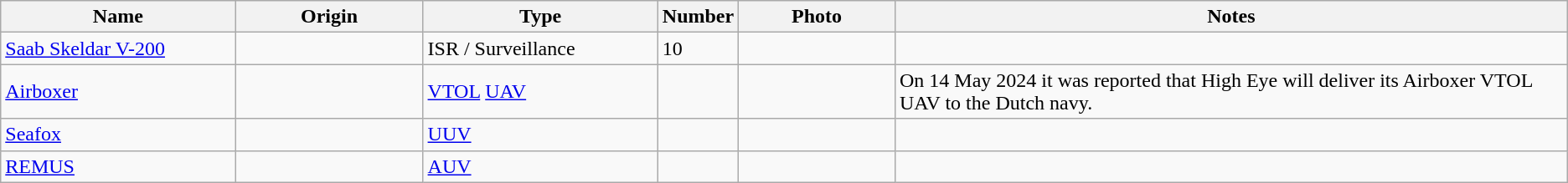<table class="wikitable">
<tr>
<th scope="col" style="width: 15%;">Name</th>
<th scope="col" style="width: 12%;">Origin</th>
<th scope="col" style="width: 15%;">Type</th>
<th scope="col" style="width: 5%;">Number</th>
<th scope="col" style="width: 10%;">Photo</th>
<th scope="col" style="width: 43%;">Notes</th>
</tr>
<tr>
<td><a href='#'>Saab Skeldar V-200</a></td>
<td></td>
<td>ISR / Surveillance</td>
<td>10</td>
<td></td>
<td></td>
</tr>
<tr>
<td><a href='#'>Airboxer</a></td>
<td></td>
<td><a href='#'>VTOL</a> <a href='#'>UAV</a></td>
<td></td>
<td></td>
<td>On 14 May 2024 it was reported that High Eye will deliver its Airboxer VTOL UAV to the Dutch navy.</td>
</tr>
<tr>
<td><a href='#'>Seafox</a></td>
<td></td>
<td><a href='#'>UUV</a></td>
<td></td>
<td></td>
<td></td>
</tr>
<tr>
<td><a href='#'>REMUS</a></td>
<td></td>
<td><a href='#'>AUV</a></td>
<td></td>
<td></td>
<td></td>
</tr>
</table>
